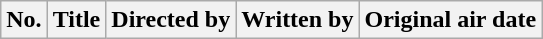<table class="wikitable plainrowheaders">
<tr>
<th style="background:#;">No.</th>
<th style="background:#;">Title</th>
<th style="background:#;">Directed by</th>
<th style="background:#;">Written by</th>
<th style="background:#;">Original air date<br>






















</th>
</tr>
</table>
